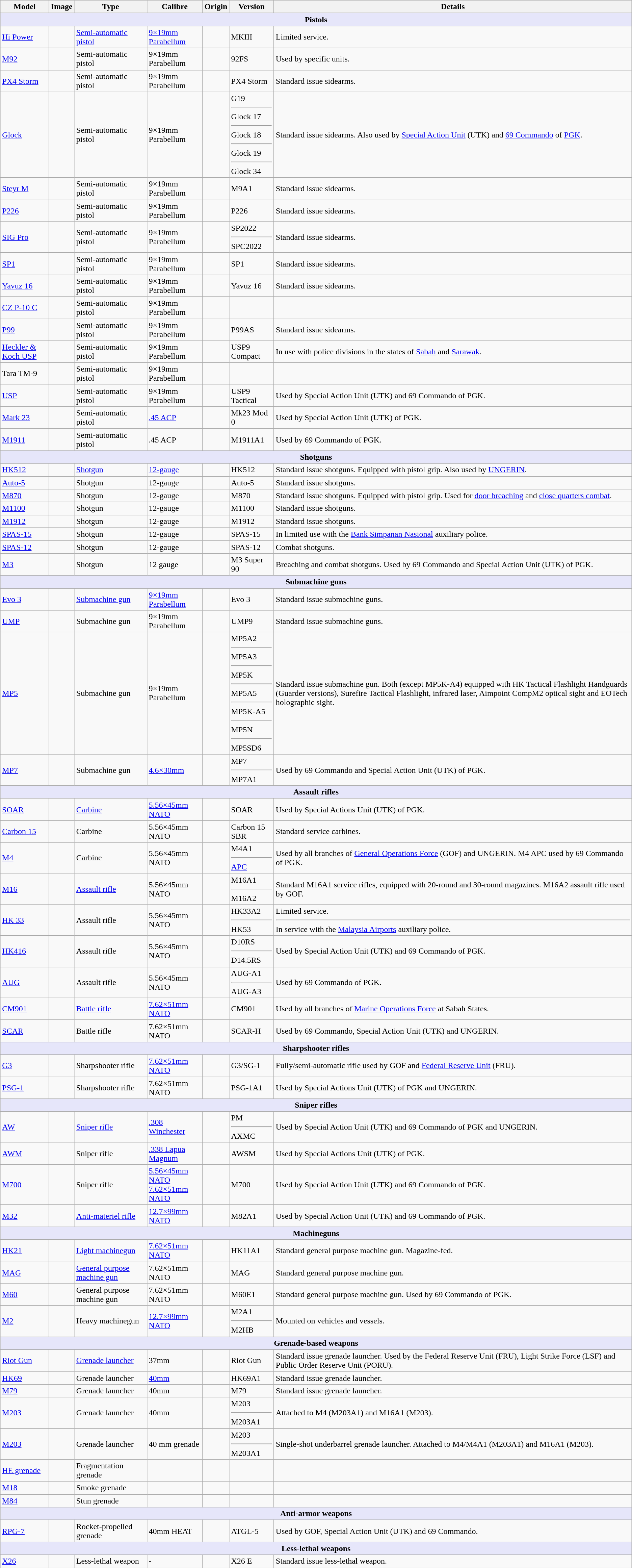<table class="wikitable">
<tr>
<th style="text-align: center;">Model</th>
<th style="text-align: center;">Image</th>
<th style="text-align: center;">Type</th>
<th style="text-align: center;">Calibre</th>
<th style="text-align: center;">Origin</th>
<th style="text-align: center;">Version</th>
<th style="text-align: center;">Details</th>
</tr>
<tr>
<th colspan="7" style="background: lavender;">Pistols</th>
</tr>
<tr>
<td><a href='#'>Hi Power</a></td>
<td></td>
<td><a href='#'>Semi-automatic pistol</a></td>
<td><a href='#'>9×19mm Parabellum</a></td>
<td></td>
<td>MKIII</td>
<td>Limited service.</td>
</tr>
<tr>
<td><a href='#'>M92</a></td>
<td></td>
<td>Semi-automatic pistol</td>
<td>9×19mm Parabellum</td>
<td></td>
<td>92FS</td>
<td>Used by specific units.</td>
</tr>
<tr>
<td><a href='#'>PX4 Storm</a></td>
<td></td>
<td>Semi-automatic pistol</td>
<td>9×19mm Parabellum</td>
<td></td>
<td>PX4 Storm</td>
<td>Standard issue sidearms.</td>
</tr>
<tr>
<td><a href='#'>Glock</a></td>
<td></td>
<td>Semi-automatic pistol</td>
<td>9×19mm Parabellum</td>
<td></td>
<td>G19<hr>Glock 17<hr>Glock 18<hr>Glock 19<hr>Glock 34</td>
<td>Standard issue sidearms. Also used by <a href='#'>Special Action Unit</a> (UTK) and <a href='#'>69 Commando</a> of <a href='#'>PGK</a>.</td>
</tr>
<tr>
<td><a href='#'>Steyr M</a></td>
<td></td>
<td>Semi-automatic pistol</td>
<td>9×19mm Parabellum</td>
<td></td>
<td>M9A1</td>
<td>Standard issue sidearms.</td>
</tr>
<tr>
<td><a href='#'>P226</a></td>
<td></td>
<td>Semi-automatic pistol</td>
<td>9×19mm Parabellum</td>
<td></td>
<td>P226</td>
<td>Standard issue sidearms.</td>
</tr>
<tr>
<td><a href='#'>SIG Pro</a></td>
<td></td>
<td>Semi-automatic pistol</td>
<td>9×19mm Parabellum</td>
<td></td>
<td>SP2022<hr>SPC2022</td>
<td>Standard issue sidearms.</td>
</tr>
<tr>
<td><a href='#'>SP1</a></td>
<td></td>
<td>Semi-automatic pistol</td>
<td>9×19mm Parabellum</td>
<td></td>
<td>SP1</td>
<td>Standard issue sidearms.</td>
</tr>
<tr>
<td><a href='#'>Yavuz 16</a></td>
<td></td>
<td>Semi-automatic pistol</td>
<td>9×19mm Parabellum</td>
<td></td>
<td>Yavuz 16</td>
<td>Standard issue sidearms.</td>
</tr>
<tr>
<td><a href='#'>CZ P-10 C</a></td>
<td></td>
<td>Semi-automatic pistol</td>
<td>9×19mm Parabellum</td>
<td></td>
<td></td>
<td></td>
</tr>
<tr>
<td><a href='#'>P99</a></td>
<td></td>
<td>Semi-automatic pistol</td>
<td>9×19mm Parabellum</td>
<td></td>
<td>P99AS</td>
<td>Standard issue sidearms.</td>
</tr>
<tr>
<td><a href='#'>Heckler & Koch USP</a></td>
<td></td>
<td>Semi-automatic pistol</td>
<td>9×19mm Parabellum</td>
<td></td>
<td>USP9 Compact</td>
<td>In use with police divisions in the states of <a href='#'>Sabah</a> and <a href='#'>Sarawak</a>.</td>
</tr>
<tr>
<td>Tara TM-9</td>
<td></td>
<td>Semi-automatic pistol</td>
<td>9×19mm Parabellum</td>
<td></td>
<td></td>
<td></td>
</tr>
<tr>
<td><a href='#'>USP</a></td>
<td></td>
<td>Semi-automatic pistol</td>
<td>9×19mm Parabellum</td>
<td></td>
<td>USP9 Tactical</td>
<td>Used by Special Action Unit (UTK) and 69 Commando of PGK.</td>
</tr>
<tr>
<td><a href='#'>Mark 23</a></td>
<td></td>
<td>Semi-automatic pistol</td>
<td><a href='#'>.45 ACP</a></td>
<td></td>
<td>Mk23 Mod 0</td>
<td>Used by Special Action Unit (UTK) of PGK.</td>
</tr>
<tr>
<td><a href='#'>M1911</a></td>
<td></td>
<td>Semi-automatic pistol</td>
<td>.45 ACP</td>
<td></td>
<td>M1911A1</td>
<td>Used by 69 Commando of PGK.</td>
</tr>
<tr>
<th colspan="7" style="background: lavender;">Shotguns</th>
</tr>
<tr>
<td><a href='#'>HK512</a></td>
<td></td>
<td><a href='#'>Shotgun</a></td>
<td><a href='#'>12-gauge</a></td>
<td></td>
<td>HK512</td>
<td>Standard issue shotguns. Equipped with pistol grip. Also used by <a href='#'>UNGERIN</a>.</td>
</tr>
<tr>
<td><a href='#'>Auto-5</a></td>
<td></td>
<td>Shotgun</td>
<td>12-gauge</td>
<td></td>
<td>Auto-5</td>
<td>Standard issue shotguns.</td>
</tr>
<tr>
<td><a href='#'>M870</a></td>
<td></td>
<td>Shotgun</td>
<td>12-gauge</td>
<td></td>
<td>M870</td>
<td>Standard issue shotguns. Equipped with pistol grip. Used for <a href='#'>door breaching</a> and <a href='#'>close quarters combat</a>.</td>
</tr>
<tr>
<td><a href='#'>M1100</a></td>
<td></td>
<td>Shotgun</td>
<td>12-gauge</td>
<td></td>
<td>M1100</td>
<td>Standard issue shotguns.</td>
</tr>
<tr>
<td><a href='#'>M1912</a></td>
<td></td>
<td>Shotgun</td>
<td>12-gauge</td>
<td></td>
<td>M1912</td>
<td>Standard issue shotguns.</td>
</tr>
<tr>
<td><a href='#'>SPAS-15</a></td>
<td></td>
<td>Shotgun</td>
<td>12-gauge</td>
<td></td>
<td>SPAS-15</td>
<td>In limited use with the <a href='#'>Bank Simpanan Nasional</a> auxiliary police.</td>
</tr>
<tr>
<td><a href='#'>SPAS-12</a></td>
<td></td>
<td>Shotgun</td>
<td>12-gauge</td>
<td></td>
<td>SPAS-12</td>
<td>Combat shotguns.</td>
</tr>
<tr>
<td><a href='#'>M3</a></td>
<td></td>
<td>Shotgun</td>
<td>12 gauge</td>
<td></td>
<td>M3 Super 90</td>
<td>Breaching and combat shotguns. Used by 69 Commando and Special Action Unit (UTK) of PGK.</td>
</tr>
<tr>
<th colspan="7" style="background: lavender;">Submachine guns</th>
</tr>
<tr>
<td><a href='#'>Evo 3</a></td>
<td></td>
<td><a href='#'>Submachine gun</a></td>
<td><a href='#'>9×19mm Parabellum</a></td>
<td></td>
<td>Evo 3</td>
<td>Standard issue submachine guns.</td>
</tr>
<tr>
<td><a href='#'>UMP</a></td>
<td></td>
<td>Submachine gun</td>
<td>9×19mm Parabellum</td>
<td></td>
<td>UMP9</td>
<td>Standard issue submachine guns.</td>
</tr>
<tr>
<td><a href='#'>MP5</a></td>
<td></td>
<td>Submachine gun</td>
<td>9×19mm Parabellum</td>
<td></td>
<td>MP5A2<hr>MP5A3<hr>MP5K<hr>MP5A5<hr>MP5K-A5<hr>MP5N<hr>MP5SD6</td>
<td>Standard issue submachine gun. Both (except MP5K-A4) equipped with HK Tactical Flashlight Handguards (Guarder versions), Surefire Tactical Flashlight, infrared laser, Aimpoint CompM2 optical sight and EOTech holographic sight.</td>
</tr>
<tr>
<td><a href='#'>MP7</a></td>
<td></td>
<td>Submachine gun</td>
<td><a href='#'>4.6×30mm</a></td>
<td></td>
<td>MP7<hr>MP7A1</td>
<td>Used by 69 Commando and Special Action Unit (UTK) of PGK.</td>
</tr>
<tr>
<th colspan="7" style="background: lavender;">Assault rifles</th>
</tr>
<tr>
<td><a href='#'>SOAR</a></td>
<td></td>
<td><a href='#'>Carbine</a></td>
<td><a href='#'>5.56×45mm NATO</a></td>
<td><br></td>
<td>SOAR</td>
<td>Used by Special Actions Unit (UTK) of PGK.</td>
</tr>
<tr>
<td><a href='#'>Carbon 15</a></td>
<td></td>
<td>Carbine</td>
<td>5.56×45mm NATO</td>
<td></td>
<td>Carbon 15 SBR</td>
<td>Standard service carbines.</td>
</tr>
<tr>
<td><a href='#'>M4</a></td>
<td></td>
<td>Carbine</td>
<td>5.56×45mm NATO</td>
<td></td>
<td>M4A1<hr><a href='#'>APC</a></td>
<td>Used by all branches of <a href='#'>General Operations Force</a> (GOF) and UNGERIN. M4 APC used by 69 Commando of PGK.</td>
</tr>
<tr>
<td><a href='#'>M16</a></td>
<td></td>
<td><a href='#'>Assault rifle</a></td>
<td>5.56×45mm NATO</td>
<td></td>
<td>M16A1<hr>M16A2</td>
<td>Standard M16A1 service rifles, equipped with 20-round and 30-round magazines. M16A2 assault rifle used by GOF.</td>
</tr>
<tr>
<td><a href='#'>HK 33</a></td>
<td></td>
<td>Assault rifle</td>
<td>5.56×45mm NATO</td>
<td></td>
<td>HK33A2<hr>HK53</td>
<td>Limited service.<hr>In service with the <a href='#'>Malaysia Airports</a> auxiliary police.</td>
</tr>
<tr>
<td><a href='#'>HK416</a></td>
<td></td>
<td>Assault rifle</td>
<td>5.56×45mm NATO</td>
<td></td>
<td>D10RS<hr>D14.5RS</td>
<td>Used by Special Action Unit (UTK) and 69 Commando of PGK.</td>
</tr>
<tr>
<td><a href='#'>AUG</a></td>
<td></td>
<td>Assault rifle</td>
<td>5.56×45mm NATO</td>
<td></td>
<td>AUG-A1<hr>AUG-A3</td>
<td>Used by 69 Commando of PGK.</td>
</tr>
<tr>
<td><a href='#'>CM901</a></td>
<td></td>
<td><a href='#'>Battle rifle</a></td>
<td><a href='#'>7.62×51mm NATO</a></td>
<td></td>
<td>CM901</td>
<td>Used by all branches of <a href='#'>Marine Operations Force</a> at Sabah States.</td>
</tr>
<tr>
<td><a href='#'>SCAR</a></td>
<td></td>
<td>Battle rifle</td>
<td>7.62×51mm NATO</td>
<td></td>
<td>SCAR-H</td>
<td>Used by 69 Commando, Special Action Unit (UTK) and UNGERIN.</td>
</tr>
<tr>
<th colspan="7" style="background: lavender;">Sharpshooter rifles</th>
</tr>
<tr>
<td><a href='#'>G3</a></td>
<td></td>
<td>Sharpshooter rifle</td>
<td><a href='#'>7.62×51mm NATO</a></td>
<td></td>
<td>G3/SG-1</td>
<td>Fully/semi-automatic rifle used by GOF and <a href='#'>Federal Reserve Unit</a> (FRU).</td>
</tr>
<tr>
<td><a href='#'>PSG-1</a></td>
<td></td>
<td>Sharpshooter rifle</td>
<td>7.62×51mm NATO</td>
<td></td>
<td>PSG-1A1</td>
<td>Used by Special Actions Unit (UTK) of PGK and UNGERIN.</td>
</tr>
<tr>
<th colspan="7" style="background: lavender;">Sniper rifles</th>
</tr>
<tr>
<td><a href='#'>AW</a></td>
<td></td>
<td><a href='#'>Sniper rifle</a></td>
<td><a href='#'>.308 Winchester</a></td>
<td></td>
<td>PM<hr>AXMC</td>
<td>Used by Special Action Unit (UTK) and 69 Commando of PGK and UNGERIN.</td>
</tr>
<tr>
<td><a href='#'>AWM</a></td>
<td></td>
<td>Sniper rifle</td>
<td><a href='#'>.338 Lapua Magnum</a></td>
<td></td>
<td>AWSM</td>
<td>Used by Special Actions Unit (UTK) of PGK.</td>
</tr>
<tr>
<td><a href='#'>M700</a></td>
<td></td>
<td>Sniper rifle</td>
<td><a href='#'>5.56×45mm NATO</a><br><a href='#'>7.62×51mm NATO</a></td>
<td></td>
<td>M700</td>
<td>Used by Special Action Unit (UTK) and 69 Commando of PGK.</td>
</tr>
<tr>
<td><a href='#'>M32</a></td>
<td></td>
<td><a href='#'>Anti-materiel rifle</a></td>
<td><a href='#'>12.7×99mm NATO</a></td>
<td></td>
<td>M82A1</td>
<td>Used by Special Action Unit (UTK) and 69 Commando of PGK.</td>
</tr>
<tr>
<th colspan="7" style="background: lavender;">Machineguns</th>
</tr>
<tr>
<td><a href='#'>HK21</a></td>
<td></td>
<td><a href='#'>Light machinegun</a></td>
<td><a href='#'>7.62×51mm NATO</a></td>
<td></td>
<td>HK11A1</td>
<td>Standard general purpose machine gun. Magazine-fed.</td>
</tr>
<tr>
<td><a href='#'>MAG</a></td>
<td></td>
<td><a href='#'>General purpose machine gun</a></td>
<td>7.62×51mm NATO</td>
<td></td>
<td>MAG</td>
<td>Standard general purpose machine gun.</td>
</tr>
<tr>
<td><a href='#'>M60</a></td>
<td></td>
<td>General purpose machine gun</td>
<td>7.62×51mm NATO</td>
<td></td>
<td>M60E1</td>
<td>Standard general purpose machine gun. Used by 69 Commando of PGK.</td>
</tr>
<tr>
<td><a href='#'>M2</a></td>
<td></td>
<td>Heavy machinegun</td>
<td><a href='#'>12.7×99mm NATO</a></td>
<td></td>
<td>M2A1<hr>M2HB</td>
<td>Mounted on vehicles and vessels.</td>
</tr>
<tr>
<th colspan="7" style="background: lavender;">Grenade-based weapons</th>
</tr>
<tr>
<td><a href='#'>Riot Gun</a></td>
<td></td>
<td><a href='#'>Grenade launcher</a></td>
<td>37mm</td>
<td></td>
<td>Riot Gun</td>
<td>Standard issue grenade launcher. Used by the Federal Reserve Unit (FRU), Light Strike Force (LSF) and Public Order Reserve Unit (PORU).</td>
</tr>
<tr>
<td><a href='#'>HK69</a></td>
<td></td>
<td>Grenade launcher</td>
<td><a href='#'>40mm</a></td>
<td></td>
<td>HK69A1</td>
<td>Standard issue grenade launcher.</td>
</tr>
<tr>
<td><a href='#'>M79</a></td>
<td></td>
<td>Grenade launcher</td>
<td>40mm</td>
<td></td>
<td>M79</td>
<td>Standard issue grenade launcher.</td>
</tr>
<tr>
<td><a href='#'>M203</a></td>
<td></td>
<td>Grenade launcher</td>
<td>40mm</td>
<td></td>
<td>M203<hr>M203A1</td>
<td>Attached to M4 (M203A1) and M16A1 (M203).</td>
</tr>
<tr>
<td><a href='#'>M203</a></td>
<td></td>
<td>Grenade launcher</td>
<td>40 mm grenade</td>
<td></td>
<td>M203<hr>M203A1</td>
<td>Single-shot underbarrel grenade launcher. Attached to M4/M4A1 (M203A1) and M16A1 (M203).</td>
</tr>
<tr>
<td><a href='#'>HE grenade</a></td>
<td></td>
<td>Fragmentation grenade</td>
<td></td>
<td></td>
<td></td>
<td></td>
</tr>
<tr>
<td><a href='#'>M18</a></td>
<td></td>
<td>Smoke grenade</td>
<td></td>
<td></td>
<td></td>
<td></td>
</tr>
<tr>
<td><a href='#'>M84</a></td>
<td></td>
<td>Stun grenade</td>
<td></td>
<td></td>
<td></td>
<td></td>
</tr>
<tr>
<th colspan="7" style="background: lavender;">Anti-armor weapons</th>
</tr>
<tr>
<td><a href='#'>RPG-7</a></td>
<td></td>
<td>Rocket-propelled grenade</td>
<td>40mm HEAT</td>
<td><br></td>
<td>ATGL-5</td>
<td>Used by GOF, Special Action Unit (UTK) and 69 Commando.</td>
</tr>
<tr>
<th colspan="7" style="background: lavender;">Less-lethal weapons</th>
</tr>
<tr>
<td><a href='#'>X26</a></td>
<td></td>
<td>Less-lethal weapon</td>
<td>-</td>
<td></td>
<td>X26 E</td>
<td>Standard issue less-lethal weapon.</td>
</tr>
</table>
